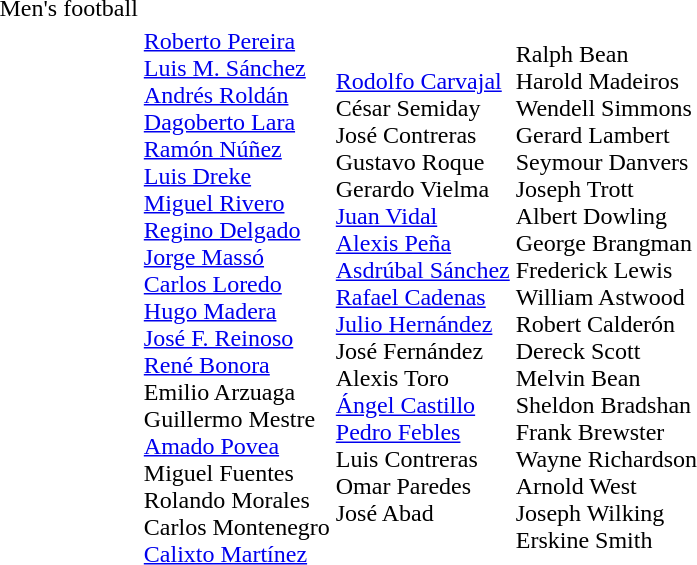<table>
<tr>
<td>Men's football</td>
<td></td>
<td></td>
<td></td>
</tr>
<tr>
<td></td>
<td><a href='#'>Roberto Pereira</a><br><a href='#'>Luis M. Sánchez</a><br> <a href='#'>Andrés Roldán</a><br><a href='#'>Dagoberto Lara</a><br><a href='#'>Ramón Núñez</a><br> <a href='#'>Luis Dreke</a><br><a href='#'>Miguel Rivero</a><br> <a href='#'>Regino Delgado</a><br> <a href='#'>Jorge Massó</a><br> <a href='#'>Carlos Loredo</a><br><a href='#'>Hugo Madera</a><br><a href='#'>José F. Reinoso</a><br> <a href='#'>René Bonora</a><br>Emilio Arzuaga<br>Guillermo Mestre<br> <a href='#'>Amado Povea</a> <br> Miguel Fuentes<br> Rolando Morales<br> Carlos Montenegro<br> <a href='#'>Calixto Martínez</a></td>
<td><a href='#'>Rodolfo Carvajal</a><br> César Semiday<br> José Contreras<br> Gustavo Roque<br> Gerardo Vielma<br> <a href='#'>Juan Vidal</a><br> <a href='#'>Alexis Peña</a><br><a href='#'>Asdrúbal Sánchez</a><br><a href='#'>Rafael Cadenas</a><br><a href='#'>Julio Hernández</a><br>José Fernández<br> Alexis Toro<br> <a href='#'>Ángel Castillo</a><br> <a href='#'>Pedro Febles</a><br> Luis Contreras<br> Omar Paredes<br> José Abad</td>
<td>Ralph Bean<br> Harold Madeiros<br> Wendell Simmons<br>Gerard Lambert<br> Seymour Danvers<br> Joseph Trott<br> Albert Dowling<br> George Brangman<br> Frederick Lewis<br> William Astwood<br>Robert Calderón<br> Dereck Scott<br>Melvin Bean<br>Sheldon Bradshan<br> Frank Brewster<br>Wayne Richardson<br> Arnold West<br> Joseph Wilking<br> Erskine Smith</td>
</tr>
</table>
